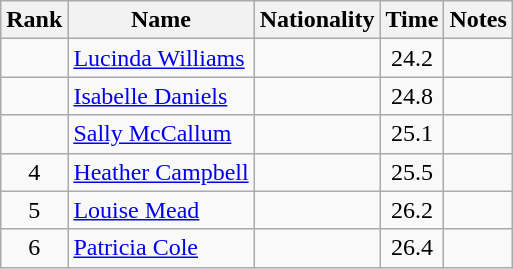<table class="wikitable sortable" style="text-align:center">
<tr>
<th>Rank</th>
<th>Name</th>
<th>Nationality</th>
<th>Time</th>
<th>Notes</th>
</tr>
<tr>
<td></td>
<td align=left><a href='#'>Lucinda Williams</a></td>
<td align=left></td>
<td>24.2</td>
<td></td>
</tr>
<tr>
<td></td>
<td align=left><a href='#'>Isabelle Daniels</a></td>
<td align=left></td>
<td>24.8</td>
<td></td>
</tr>
<tr>
<td></td>
<td align=left><a href='#'>Sally McCallum</a></td>
<td align=left></td>
<td>25.1</td>
<td></td>
</tr>
<tr>
<td>4</td>
<td align=left><a href='#'>Heather Campbell</a></td>
<td align=left></td>
<td>25.5</td>
<td></td>
</tr>
<tr>
<td>5</td>
<td align=left><a href='#'>Louise Mead</a></td>
<td align=left></td>
<td>26.2</td>
<td></td>
</tr>
<tr>
<td>6</td>
<td align=left><a href='#'>Patricia Cole</a></td>
<td align=left></td>
<td>26.4</td>
<td></td>
</tr>
</table>
